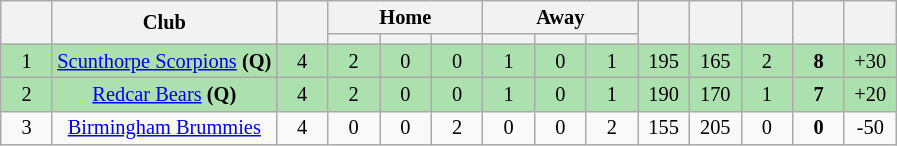<table class="wikitable" style="text-align:center; font-size:85%">
<tr>
<th rowspan="2" style="width:28px;"></th>
<th rowspan=2>Club</th>
<th rowspan="2" style="width:28px;"></th>
<th colspan=3>Home</th>
<th colspan=3>Away</th>
<th rowspan="2" style="width:28px;"></th>
<th rowspan="2" style="width:28px;"></th>
<th rowspan="2" style="width:28px;"></th>
<th rowspan="2" style="width:28px;"></th>
<th rowspan="2" style="width:28px;"></th>
</tr>
<tr>
<th width=28></th>
<th width=28></th>
<th width=28></th>
<th width=28></th>
<th width=28></th>
<th width=28></th>
</tr>
<tr style="background:#ACE1AF;">
<td align="center">1</td>
<td><a href='#'>Scunthorpe Scorpions</a> <strong>(Q)</strong></td>
<td align="center">4</td>
<td align="center">2</td>
<td align="center">0</td>
<td align="center">0</td>
<td align="center">1</td>
<td align="center">0</td>
<td align="center">1</td>
<td align="center">195</td>
<td align="center">165</td>
<td align="center">2</td>
<td align="center"><strong>8</strong></td>
<td align="center">+30</td>
</tr>
<tr style="background:#ACE1AF;">
<td align="center">2</td>
<td><a href='#'>Redcar Bears</a>  <strong>(Q)</strong></td>
<td align="center">4</td>
<td align="center">2</td>
<td align="center">0</td>
<td align="center">0</td>
<td align="center">1</td>
<td align="center">0</td>
<td align="center">1</td>
<td align="center">190</td>
<td align="center">170</td>
<td align="center">1</td>
<td align="center"><strong>7</strong></td>
<td align="center">+20</td>
</tr>
<tr>
<td align="center">3</td>
<td><a href='#'>Birmingham Brummies</a></td>
<td align="center">4</td>
<td align="center">0</td>
<td align="center">0</td>
<td align="center">2</td>
<td align="center">0</td>
<td align="center">0</td>
<td align="center">2</td>
<td align="center">155</td>
<td align="center">205</td>
<td align="center">0</td>
<td align="center"><strong>0</strong></td>
<td align="center">-50</td>
</tr>
</table>
